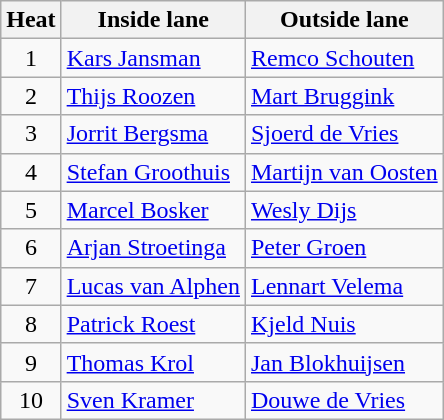<table class="wikitable">
<tr>
<th>Heat</th>
<th>Inside lane</th>
<th>Outside lane</th>
</tr>
<tr>
<td align="center">1</td>
<td><a href='#'>Kars Jansman</a></td>
<td><a href='#'>Remco Schouten</a></td>
</tr>
<tr>
<td align="center">2</td>
<td><a href='#'>Thijs Roozen</a></td>
<td><a href='#'>Mart Bruggink</a></td>
</tr>
<tr>
<td align="center">3</td>
<td><a href='#'>Jorrit Bergsma</a></td>
<td><a href='#'>Sjoerd de Vries</a></td>
</tr>
<tr>
<td align="center">4</td>
<td><a href='#'>Stefan Groothuis</a></td>
<td><a href='#'>Martijn van Oosten</a></td>
</tr>
<tr>
<td align="center">5</td>
<td><a href='#'>Marcel Bosker</a></td>
<td><a href='#'>Wesly Dijs</a></td>
</tr>
<tr>
<td align="center">6</td>
<td><a href='#'>Arjan Stroetinga</a></td>
<td><a href='#'>Peter Groen</a></td>
</tr>
<tr>
<td align="center">7</td>
<td><a href='#'>Lucas van Alphen</a></td>
<td><a href='#'>Lennart Velema</a></td>
</tr>
<tr>
<td align="center">8</td>
<td><a href='#'>Patrick Roest</a></td>
<td><a href='#'>Kjeld Nuis</a></td>
</tr>
<tr>
<td align="center">9</td>
<td><a href='#'>Thomas Krol</a></td>
<td><a href='#'>Jan Blokhuijsen</a></td>
</tr>
<tr>
<td align="center">10</td>
<td><a href='#'>Sven Kramer</a></td>
<td><a href='#'>Douwe de Vries</a></td>
</tr>
</table>
